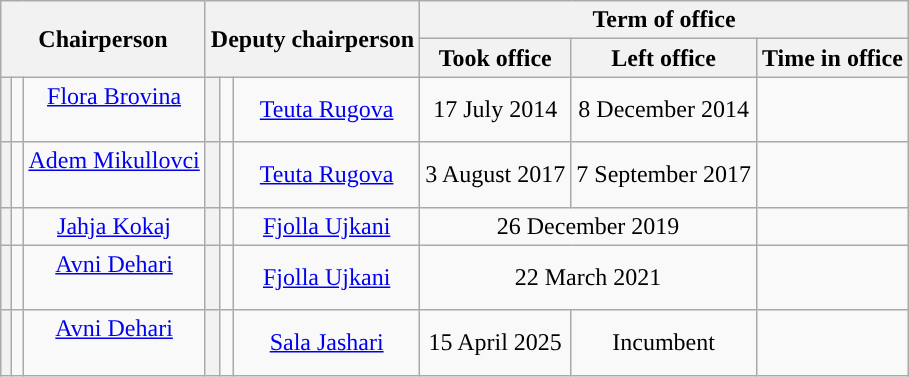<table class="wikitable" style="text-align:center">
<tr>
<th colspan="3" rowspan="2">Chairperson<br></th>
<th colspan="3" rowspan="2">Deputy chairperson<br></th>
<th colspan="3">Term of office</th>
</tr>
<tr>
<th>Took office</th>
<th>Left office</th>
<th>Time in office</th>
</tr>
<tr>
<th style="background:"></th>
<td></td>
<td><a href='#'>Flora Brovina</a><br><br></td>
<th style="background:"></th>
<td></td>
<td><a href='#'>Teuta Rugova</a><br></td>
<td>17 July 2014</td>
<td>8 December 2014</td>
<td></td>
</tr>
<tr>
<th style="background:"></th>
<td></td>
<td><a href='#'>Adem Mikullovci</a><br><br></td>
<th style="background:"></th>
<td></td>
<td><a href='#'>Teuta Rugova</a><br></td>
<td>3 August 2017</td>
<td>7 September 2017</td>
<td></td>
</tr>
<tr>
<th style="background:"></th>
<td></td>
<td><a href='#'>Jahja Kokaj</a><br></td>
<th style="background:"></th>
<td></td>
<td><a href='#'>Fjolla Ujkani</a><br></td>
<td colspan="2">26 December 2019</td>
<td></td>
</tr>
<tr>
<th style="background:"></th>
<td></td>
<td><a href='#'>Avni Dehari</a><br><br></td>
<th style="background:"></th>
<td></td>
<td><a href='#'>Fjolla Ujkani</a><br></td>
<td colspan="2">22 March 2021</td>
<td></td>
</tr>
<tr>
<th style="background:"></th>
<td></td>
<td><a href='#'>Avni Dehari</a><br><br></td>
<th style="background:"></th>
<td></td>
<td><a href='#'>Sala Jashari</a><br></td>
<td>15 April 2025</td>
<td>Incumbent</td>
<td></td>
</tr>
</table>
